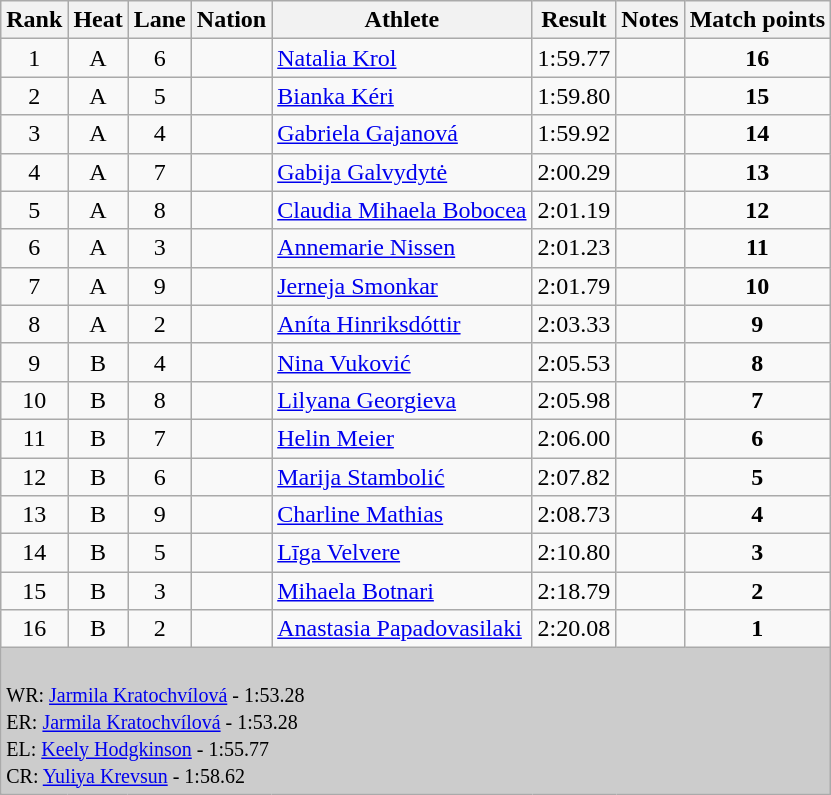<table class="wikitable sortable" style="text-align:left;">
<tr>
<th>Rank</th>
<th>Heat</th>
<th>Lane</th>
<th>Nation</th>
<th>Athlete</th>
<th>Result</th>
<th>Notes</th>
<th>Match points</th>
</tr>
<tr>
<td align=center>1</td>
<td align=center>A</td>
<td align=center>6</td>
<td></td>
<td><a href='#'>Natalia Krol</a></td>
<td align=center>1:59.77</td>
<td align=center></td>
<td align=center><strong>16</strong></td>
</tr>
<tr>
<td align=center>2</td>
<td align=center>A</td>
<td align=center>5</td>
<td></td>
<td><a href='#'>Bianka Kéri</a></td>
<td align=center>1:59.80</td>
<td align=center></td>
<td align=center><strong>15</strong></td>
</tr>
<tr>
<td align=center>3</td>
<td align=center>A</td>
<td align=center>4</td>
<td></td>
<td><a href='#'>Gabriela Gajanová</a></td>
<td align=center>1:59.92</td>
<td></td>
<td align=center><strong>14</strong></td>
</tr>
<tr>
<td align=center>4</td>
<td align=center>A</td>
<td align=center>7</td>
<td></td>
<td><a href='#'>Gabija Galvydytė</a></td>
<td align=center>2:00.29</td>
<td align=center></td>
<td align=center><strong>13</strong></td>
</tr>
<tr>
<td align=center>5</td>
<td align=center>A</td>
<td align=center>8</td>
<td></td>
<td><a href='#'>Claudia Mihaela Bobocea</a></td>
<td align=center>2:01.19</td>
<td align=center></td>
<td align=center><strong>12</strong></td>
</tr>
<tr>
<td align=center>6</td>
<td align=center>A</td>
<td align=center>3</td>
<td></td>
<td><a href='#'>Annemarie Nissen</a></td>
<td align=center>2:01.23</td>
<td align=center></td>
<td align=center><strong>11</strong></td>
</tr>
<tr>
<td align=center>7</td>
<td align=center>A</td>
<td align=center>9</td>
<td></td>
<td><a href='#'>Jerneja Smonkar</a></td>
<td align=center>2:01.79</td>
<td align=center></td>
<td align=center><strong>10</strong></td>
</tr>
<tr>
<td align=center>8</td>
<td align=center>A</td>
<td align=center>2</td>
<td></td>
<td><a href='#'>Aníta Hinriksdóttir</a></td>
<td align=center>2:03.33</td>
<td align=center></td>
<td align=center><strong>9</strong></td>
</tr>
<tr>
<td align=center>9</td>
<td align=center>B</td>
<td align=center>4</td>
<td></td>
<td><a href='#'>Nina Vuković</a></td>
<td align=center>2:05.53</td>
<td></td>
<td align=center><strong>8</strong></td>
</tr>
<tr>
<td align=center>10</td>
<td align=center>B</td>
<td align=center>8</td>
<td></td>
<td><a href='#'>Lilyana Georgieva</a></td>
<td align=center>2:05.98</td>
<td align=center></td>
<td align=center><strong>7</strong></td>
</tr>
<tr>
<td align=center>11</td>
<td align=center>B</td>
<td align=center>7</td>
<td></td>
<td><a href='#'>Helin Meier</a></td>
<td align=center>2:06.00</td>
<td align=center></td>
<td align=center><strong>6</strong></td>
</tr>
<tr>
<td align=center>12</td>
<td align=center>B</td>
<td align=center>6</td>
<td></td>
<td><a href='#'>Marija Stambolić</a></td>
<td align=center>2:07.82</td>
<td align=center></td>
<td align=center><strong>5</strong></td>
</tr>
<tr>
<td align=center>13</td>
<td align=center>B</td>
<td align=center>9</td>
<td></td>
<td><a href='#'>Charline Mathias</a></td>
<td align=center>2:08.73</td>
<td align=center></td>
<td align=center><strong>4</strong></td>
</tr>
<tr>
<td align=center>14</td>
<td align=center>B</td>
<td align=center>5</td>
<td></td>
<td><a href='#'>Līga Velvere</a></td>
<td align=center>2:10.80</td>
<td></td>
<td align=center><strong>3</strong></td>
</tr>
<tr>
<td align=center>15</td>
<td align=center>B</td>
<td align=center>3</td>
<td></td>
<td><a href='#'>Mihaela Botnari</a></td>
<td align=center>2:18.79</td>
<td align=center></td>
<td align=center><strong>2</strong></td>
</tr>
<tr>
<td align=center>16</td>
<td align=center>B</td>
<td align=center>2</td>
<td></td>
<td><a href='#'>Anastasia Papadovasilaki</a></td>
<td align=center>2:20.08</td>
<td></td>
<td align=center><strong>1</strong></td>
</tr>
<tr>
<td colspan="8" bgcolor="#cccccc"><br>
<small>WR:   <a href='#'>Jarmila Kratochvílová</a> - 1:53.28<br>ER:  <a href='#'>Jarmila Kratochvílová</a> - 1:53.28<br></small>
<small>EL:   <a href='#'>Keely Hodgkinson</a> - 1:55.77<br>CR:  <a href='#'>Yuliya Krevsun</a> - 1:58.62</small></td>
</tr>
</table>
